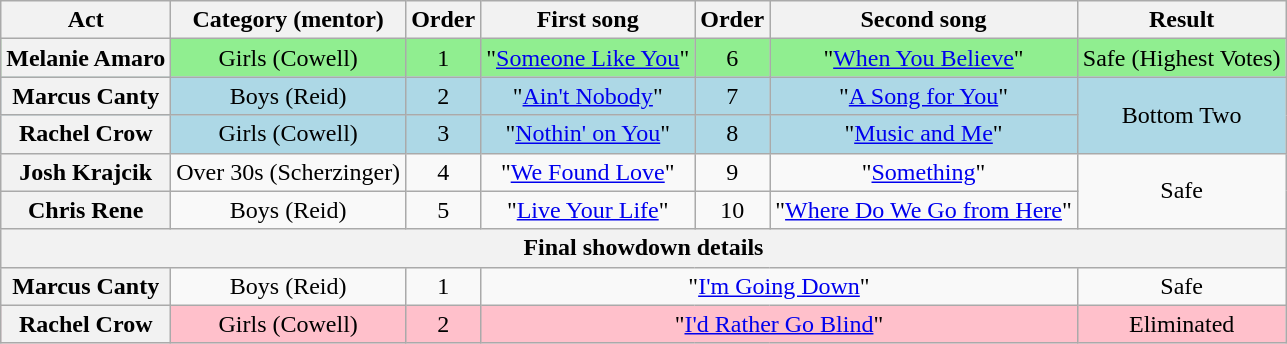<table class="wikitable plainrowheaders" style="text-align:center;">
<tr>
<th scope="col">Act</th>
<th scope="col">Category (mentor)</th>
<th scope="col">Order</th>
<th scope="col">First song</th>
<th scope="col">Order</th>
<th scope="col">Second song</th>
<th scope="col">Result</th>
</tr>
<tr style="background:lightgreen;">
<th scope="row">Melanie Amaro</th>
<td>Girls (Cowell)</td>
<td>1</td>
<td>"<a href='#'>Someone Like You</a>"</td>
<td>6</td>
<td>"<a href='#'>When You Believe</a>"</td>
<td>Safe (Highest Votes)</td>
</tr>
<tr style="background:lightblue;">
<th scope="row">Marcus Canty</th>
<td>Boys (Reid)</td>
<td>2</td>
<td>"<a href='#'>Ain't Nobody</a>"</td>
<td>7</td>
<td>"<a href='#'>A Song for You</a>"</td>
<td rowspan=2>Bottom Two</td>
</tr>
<tr style="background:lightblue;">
<th scope="row">Rachel Crow</th>
<td>Girls (Cowell)</td>
<td>3</td>
<td>"<a href='#'>Nothin' on You</a>"</td>
<td>8</td>
<td>"<a href='#'>Music and Me</a>"</td>
</tr>
<tr>
<th scope="row">Josh Krajcik</th>
<td>Over 30s (Scherzinger)</td>
<td>4</td>
<td>"<a href='#'>We Found Love</a>"</td>
<td>9</td>
<td>"<a href='#'>Something</a>"</td>
<td rowspan=2>Safe</td>
</tr>
<tr>
<th scope="row">Chris Rene</th>
<td>Boys (Reid)</td>
<td>5</td>
<td>"<a href='#'>Live Your Life</a>"</td>
<td>10</td>
<td>"<a href='#'>Where Do We Go from Here</a>"</td>
</tr>
<tr>
<th colspan="7">Final showdown details</th>
</tr>
<tr>
<th scope="row">Marcus Canty</th>
<td>Boys (Reid)</td>
<td>1</td>
<td colspan=3>"<a href='#'>I'm Going Down</a>"</td>
<td>Safe</td>
</tr>
<tr style ="background:pink">
<th scope="row">Rachel Crow</th>
<td>Girls (Cowell)</td>
<td>2</td>
<td colspan=3>"<a href='#'>I'd Rather Go Blind</a>"</td>
<td>Eliminated</td>
</tr>
</table>
